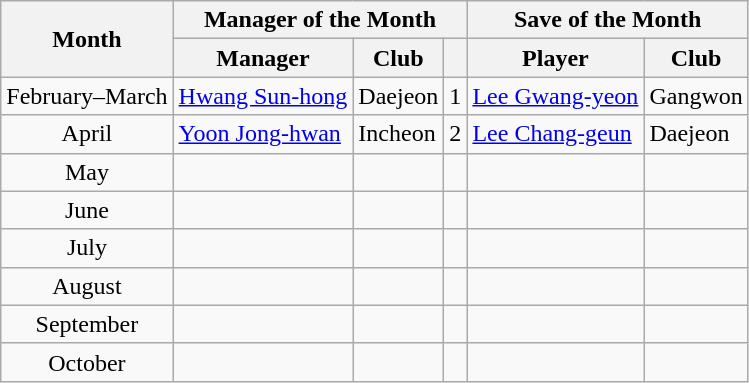<table class="wikitable">
<tr>
<th rowspan="2">Month</th>
<th colspan="3">Manager of the Month</th>
<th colspan="2">Save of the Month</th>
</tr>
<tr>
<th>Manager</th>
<th>Club</th>
<th></th>
<th>Player</th>
<th>Club</th>
</tr>
<tr>
<td align=center>February–March</td>
<td> <a href='#'>Hwang Sun-hong</a></td>
<td>Daejeon</td>
<td align=center>1</td>
<td> <a href='#'>Lee Gwang-yeon</a></td>
<td>Gangwon</td>
</tr>
<tr>
<td align=center>April</td>
<td> <a href='#'>Yoon Jong-hwan</a></td>
<td>Incheon</td>
<td align=center>2</td>
<td> <a href='#'>Lee Chang-geun</a></td>
<td>Daejeon</td>
</tr>
<tr>
<td align=center>May</td>
<td></td>
<td></td>
<td align=center></td>
<td></td>
<td></td>
</tr>
<tr>
<td align=center>June</td>
<td></td>
<td></td>
<td align=center></td>
<td></td>
<td></td>
</tr>
<tr>
<td align=center>July</td>
<td></td>
<td></td>
<td align=center></td>
<td></td>
<td></td>
</tr>
<tr>
<td align=center>August</td>
<td></td>
<td></td>
<td align=center></td>
<td></td>
<td></td>
</tr>
<tr>
<td align=center>September</td>
<td></td>
<td></td>
<td align=center></td>
<td></td>
<td></td>
</tr>
<tr>
<td align=center>October</td>
<td></td>
<td></td>
<td align=center></td>
<td></td>
<td></td>
</tr>
</table>
